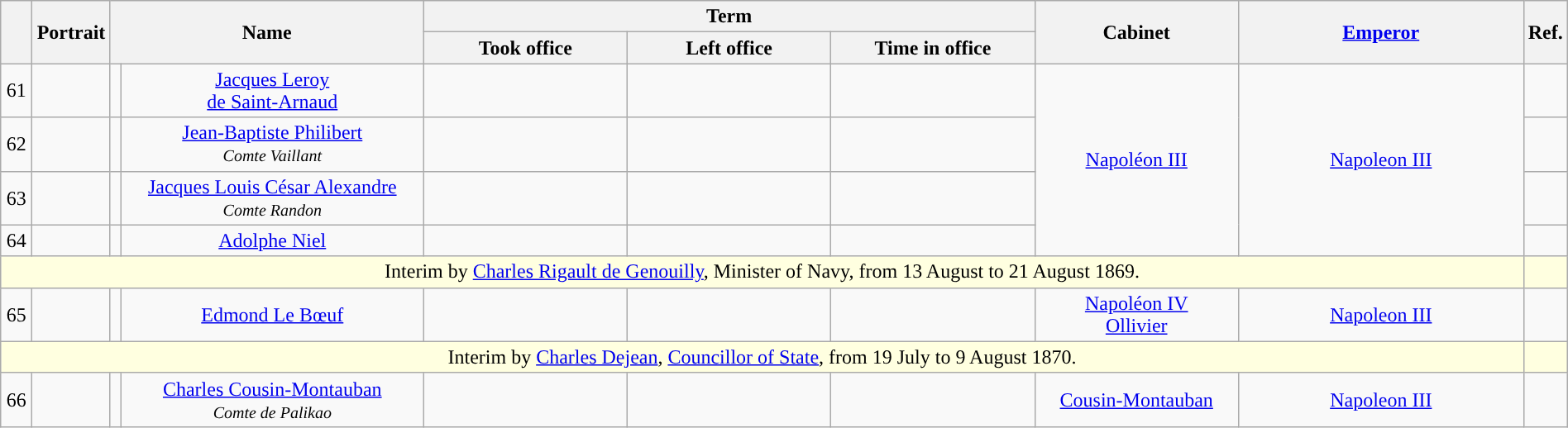<table class="wikitable" style="text-align:center; width:100%">
<tr>
<th style="width:2%" rowspan=2></th>
<th style="width:5%" rowspan=2>Portrait</th>
<th style="width:20%" rowspan=2, colspan=2>Name</th>
<th colspan=3>Term</th>
<th style="width:13%" rowspan=2>Cabinet</th>
<th rowspan=2><a href='#'>Emperor</a></th>
<th style="width:2%" rowspan=2>Ref.</th>
</tr>
<tr>
<th style="width:13%">Took office</th>
<th style="width:13%">Left office</th>
<th style="width:13%">Time in office</th>
</tr>
<tr>
<td>61</td>
<td></td>
<td style="background:"></td>
<td><a href='#'>Jacques Leroy<br>de Saint-Arnaud</a></td>
<td></td>
<td></td>
<td></td>
<td rowspan=4><a href='#'>Napoléon III</a></td>
<td rowspan=4><a href='#'>Napoleon III</a></td>
<td></td>
</tr>
<tr>
<td>62</td>
<td></td>
<td style="background:"></td>
<td><a href='#'>Jean-Baptiste Philibert</a><br><small><em>Comte Vaillant</em></small></td>
<td></td>
<td></td>
<td></td>
<td></td>
</tr>
<tr>
<td>63</td>
<td></td>
<td style="background:"></td>
<td><a href='#'>Jacques Louis César Alexandre</a><br><small><em>Comte Randon</em></small></td>
<td></td>
<td></td>
<td></td>
<td></td>
</tr>
<tr>
<td>64</td>
<td></td>
<td style="background:"></td>
<td><a href='#'>Adolphe Niel</a></td>
<td></td>
<td></td>
<td></td>
<td></td>
</tr>
<tr bgcolor="lightyellow">
<td colspan=9>Interim by <a href='#'>Charles Rigault de Genouilly</a>, Minister of Navy, from 13 August to 21 August 1869.</td>
<td></td>
</tr>
<tr>
<td>65</td>
<td></td>
<td style="background:"></td>
<td><a href='#'>Edmond Le Bœuf</a></td>
<td></td>
<td></td>
<td></td>
<td><a href='#'>Napoléon IV</a><br><a href='#'>Ollivier</a></td>
<td><a href='#'>Napoleon III</a></td>
<td></td>
</tr>
<tr bgcolor="lightyellow">
<td colspan=9>Interim by <a href='#'>Charles Dejean</a>, <a href='#'>Councillor of State</a>, from 19 July to 9 August 1870.</td>
<td></td>
</tr>
<tr>
<td>66</td>
<td></td>
<td style="background:"></td>
<td><a href='#'>Charles Cousin-Montauban</a><br><small><em>Comte de Palikao</em></small></td>
<td></td>
<td></td>
<td></td>
<td><a href='#'>Cousin-Montauban</a></td>
<td><a href='#'>Napoleon III</a></td>
<td></td>
</tr>
</table>
